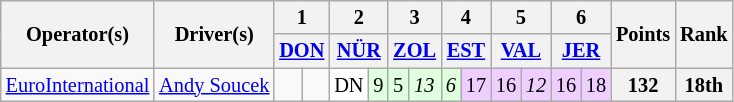<table class="wikitable" style="font-size: 85%">
<tr>
<th rowspan=2>Operator(s)</th>
<th rowspan=2>Driver(s)</th>
<th colspan=2>1</th>
<th colspan=2>2</th>
<th colspan=2>3</th>
<th colspan=2>4</th>
<th colspan=2>5</th>
<th colspan=2>6</th>
<th rowspan=2>Points</th>
<th rowspan=2>Rank</th>
</tr>
<tr>
<th colspan=2><a href='#'>DON</a></th>
<th colspan=2><a href='#'>NÜR</a></th>
<th colspan=2><a href='#'>ZOL</a></th>
<th colspan=2><a href='#'>EST</a></th>
<th colspan=2><a href='#'>VAL</a></th>
<th colspan=2><a href='#'>JER</a></th>
</tr>
<tr>
<td align=center><a href='#'>EuroInternational</a></td>
<td> <a href='#'>Andy Soucek</a></td>
<td></td>
<td></td>
<td style="background:#ffffff;">DN</td>
<td style="background:#dfffdf;">9</td>
<td style="background:#dfffdf;">5</td>
<td style="background:#dfffdf;"><em>13</em></td>
<td style="background:#dfffdf;"><em>6</em></td>
<td style="background:#efcfff;">17</td>
<td style="background:#efcfff;">16</td>
<td style="background:#efcfff;"><em>12</em></td>
<td style="background:#efcfff;">16</td>
<td style="background:#efcfff;">18</td>
<th>132</th>
<th>18th</th>
</tr>
</table>
